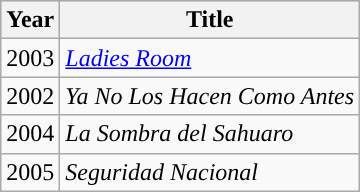<table class="wikitable">
<tr style="background:#b0c4de;">
<th>Year</th>
<th>Title</th>
</tr>
<tr>
<td>2003</td>
<td><em><a href='#'>Ladies Room</a></em></td>
</tr>
<tr>
<td>2002</td>
<td><em>Ya No Los Hacen Como Antes</em></td>
</tr>
<tr>
<td>2004</td>
<td><em>La Sombra del Sahuaro</em></td>
</tr>
<tr>
<td>2005</td>
<td><em>Seguridad Nacional</em></td>
</tr>
</table>
